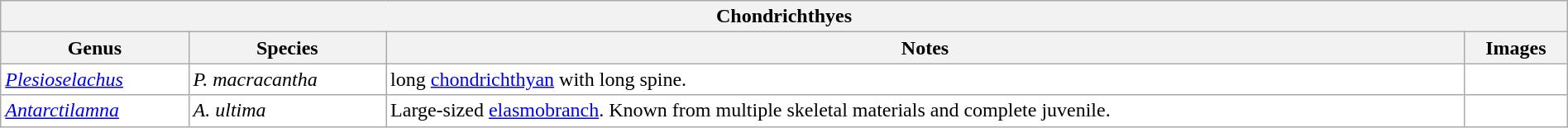<table class="wikitable sortable" style="background:white; width:100%;">
<tr>
<th colspan="4" align="center">Chondrichthyes</th>
</tr>
<tr>
<th>Genus</th>
<th>Species</th>
<th>Notes</th>
<th>Images</th>
</tr>
<tr>
<td><em><a href='#'>Plesioselachus</a></em></td>
<td><em>P. macracantha</em></td>
<td> long <a href='#'>chondrichthyan</a> with long spine.</td>
<td></td>
</tr>
<tr>
<td><em><a href='#'>Antarctilamna</a></em></td>
<td><em>A. ultima</em></td>
<td>Large-sized <a href='#'>elasmobranch</a>. Known from multiple skeletal materials and complete juvenile.</td>
<td></td>
</tr>
</table>
